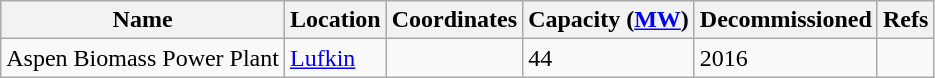<table class="wikitable sortable">
<tr>
<th>Name</th>
<th>Location</th>
<th>Coordinates</th>
<th>Capacity (<a href='#'>MW</a>)</th>
<th>Decommissioned</th>
<th>Refs</th>
</tr>
<tr>
<td>Aspen Biomass Power Plant</td>
<td><a href='#'>Lufkin</a></td>
<td></td>
<td>44</td>
<td>2016</td>
<td></td>
</tr>
</table>
